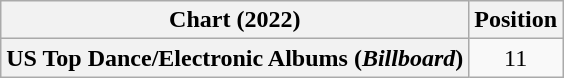<table class="wikitable plainrowheaders" style="text-align:center">
<tr>
<th>Chart (2022)</th>
<th>Position</th>
</tr>
<tr>
<th scope="row">US Top Dance/Electronic Albums (<em>Billboard</em>)</th>
<td>11</td>
</tr>
</table>
